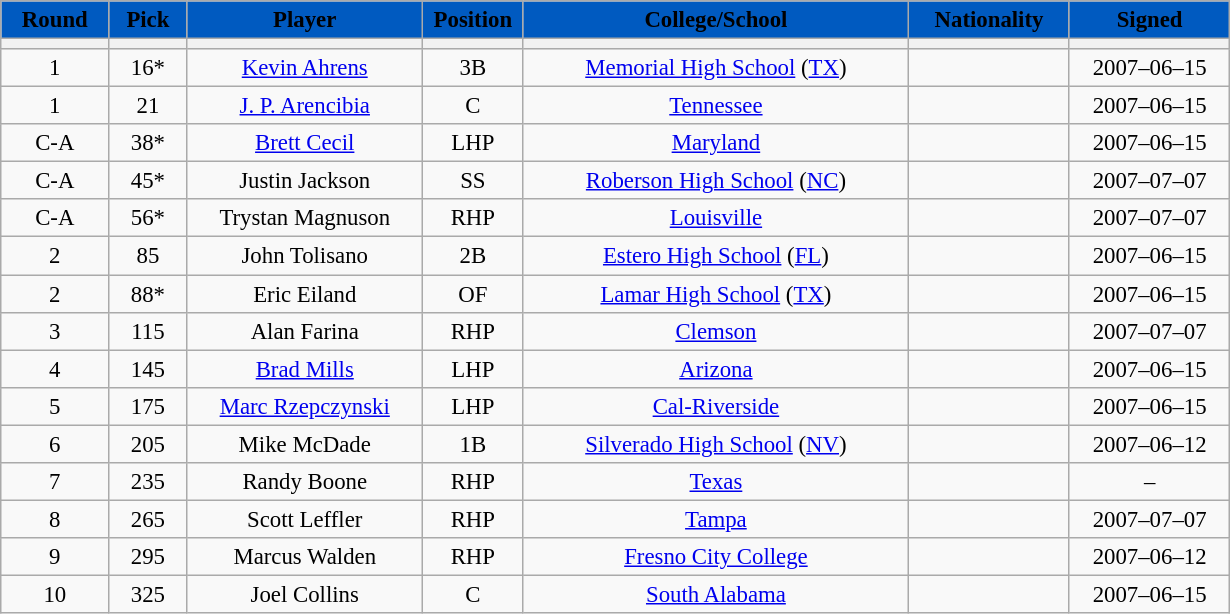<table class="wikitable" style="font-size: 95%; text-align: center;">
<tr>
<th style="background:#005ac0;" color:white;"><span>Round</span></th>
<th style="background:#005ac0;" color:white;"><span>Pick</span></th>
<th style="background:#005ac0;" color:white;"><span>Player</span></th>
<th style="background:#005ac0;" color:white;"><span>Position</span></th>
<th style="background:#005ac0;" color:white;"><span>College/School</span></th>
<th style="background:#005ac0;" color:white;"><span>Nationality</span></th>
<th style="background:#005ac0;" color:white;"><span>Signed</span></th>
</tr>
<tr>
<th width="65"></th>
<th width="45"></th>
<th style="width:150px;"></th>
<th width="60"></th>
<th style="width:250px;"></th>
<th style="width:100px;"></th>
<th style="width:100px;"></th>
</tr>
<tr>
<td>1</td>
<td>16*</td>
<td><a href='#'>Kevin Ahrens</a></td>
<td>3B</td>
<td><a href='#'>Memorial High School</a> (<a href='#'>TX</a>)</td>
<td></td>
<td>2007–06–15</td>
</tr>
<tr>
<td>1</td>
<td>21</td>
<td><a href='#'>J. P. Arencibia</a></td>
<td>C</td>
<td><a href='#'>Tennessee</a></td>
<td></td>
<td>2007–06–15</td>
</tr>
<tr>
<td>C-A</td>
<td>38*</td>
<td><a href='#'>Brett Cecil</a></td>
<td>LHP</td>
<td><a href='#'>Maryland</a></td>
<td></td>
<td>2007–06–15</td>
</tr>
<tr>
<td>C-A</td>
<td>45*</td>
<td>Justin Jackson</td>
<td>SS</td>
<td><a href='#'>Roberson High School</a> (<a href='#'>NC</a>)</td>
<td></td>
<td>2007–07–07</td>
</tr>
<tr>
<td>C-A</td>
<td>56*</td>
<td>Trystan Magnuson</td>
<td>RHP</td>
<td><a href='#'>Louisville</a></td>
<td></td>
<td>2007–07–07</td>
</tr>
<tr>
<td>2</td>
<td>85</td>
<td>John Tolisano</td>
<td>2B</td>
<td><a href='#'>Estero High School</a> (<a href='#'>FL</a>)</td>
<td></td>
<td>2007–06–15</td>
</tr>
<tr>
<td>2</td>
<td>88*</td>
<td>Eric Eiland</td>
<td>OF</td>
<td><a href='#'>Lamar High School</a> (<a href='#'>TX</a>)</td>
<td></td>
<td>2007–06–15</td>
</tr>
<tr>
<td>3</td>
<td>115</td>
<td>Alan Farina</td>
<td>RHP</td>
<td><a href='#'>Clemson</a></td>
<td></td>
<td>2007–07–07</td>
</tr>
<tr>
<td>4</td>
<td>145</td>
<td><a href='#'>Brad Mills</a></td>
<td>LHP</td>
<td><a href='#'>Arizona</a></td>
<td></td>
<td>2007–06–15</td>
</tr>
<tr>
<td>5</td>
<td>175</td>
<td><a href='#'>Marc Rzepczynski</a></td>
<td>LHP</td>
<td><a href='#'>Cal-Riverside</a></td>
<td></td>
<td>2007–06–15</td>
</tr>
<tr>
<td>6</td>
<td>205</td>
<td>Mike McDade</td>
<td>1B</td>
<td><a href='#'>Silverado High School</a> (<a href='#'>NV</a>)</td>
<td></td>
<td>2007–06–12</td>
</tr>
<tr>
<td>7</td>
<td>235</td>
<td>Randy Boone</td>
<td>RHP</td>
<td><a href='#'>Texas</a></td>
<td></td>
<td>–</td>
</tr>
<tr>
<td>8</td>
<td>265</td>
<td>Scott Leffler</td>
<td>RHP</td>
<td><a href='#'>Tampa</a></td>
<td></td>
<td>2007–07–07</td>
</tr>
<tr>
<td>9</td>
<td>295</td>
<td>Marcus Walden</td>
<td>RHP</td>
<td><a href='#'>Fresno City College</a></td>
<td></td>
<td>2007–06–12</td>
</tr>
<tr>
<td>10</td>
<td>325</td>
<td>Joel Collins</td>
<td>C</td>
<td><a href='#'>South Alabama</a></td>
<td></td>
<td>2007–06–15</td>
</tr>
</table>
